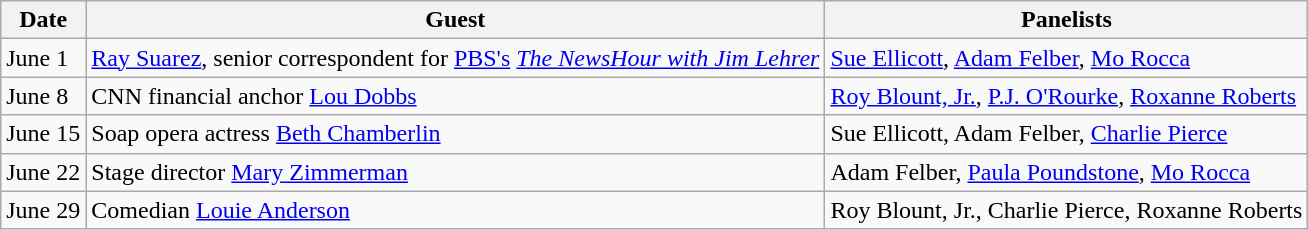<table class="wikitable">
<tr>
<th>Date</th>
<th>Guest</th>
<th>Panelists</th>
</tr>
<tr>
<td>June 1</td>
<td><a href='#'>Ray Suarez</a>, senior correspondent for <a href='#'>PBS's</a> <em><a href='#'>The NewsHour with Jim Lehrer</a></em></td>
<td><a href='#'>Sue Ellicott</a>, <a href='#'>Adam Felber</a>, <a href='#'>Mo Rocca</a></td>
</tr>
<tr>
<td>June 8</td>
<td>CNN financial anchor <a href='#'>Lou Dobbs</a></td>
<td><a href='#'>Roy Blount, Jr.</a>, <a href='#'>P.J. O'Rourke</a>, <a href='#'>Roxanne Roberts</a></td>
</tr>
<tr>
<td>June 15</td>
<td>Soap opera actress <a href='#'>Beth Chamberlin</a></td>
<td>Sue Ellicott, Adam Felber, <a href='#'>Charlie Pierce</a></td>
</tr>
<tr>
<td>June 22</td>
<td>Stage director <a href='#'>Mary Zimmerman</a></td>
<td>Adam Felber, <a href='#'>Paula Poundstone</a>, <a href='#'>Mo Rocca</a></td>
</tr>
<tr>
<td>June 29</td>
<td>Comedian <a href='#'>Louie Anderson</a></td>
<td>Roy Blount, Jr., Charlie Pierce, Roxanne Roberts</td>
</tr>
</table>
